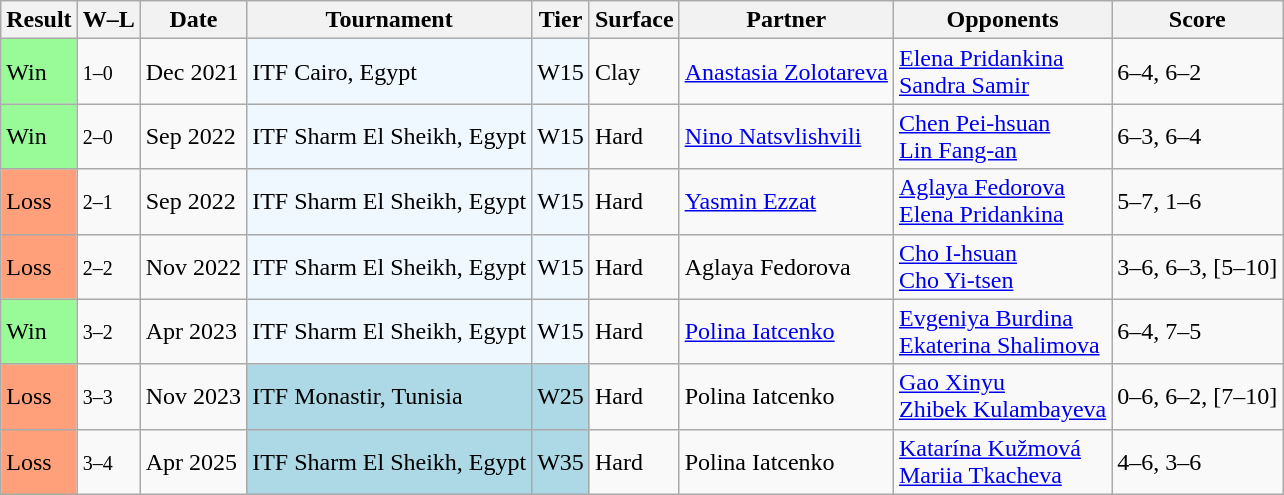<table class="sortable wikitable">
<tr>
<th>Result</th>
<th class="unsortable">W–L</th>
<th>Date</th>
<th>Tournament</th>
<th>Tier</th>
<th>Surface</th>
<th>Partner</th>
<th>Opponents</th>
<th class="unsortable">Score</th>
</tr>
<tr>
<td bgcolor=#98FB98>Win</td>
<td><small>1–0</small></td>
<td>Dec 2021</td>
<td style="background:#f0f8ff;">ITF Cairo, Egypt</td>
<td style="background:#f0f8ff;">W15</td>
<td>Clay</td>
<td> <a href='#'>Anastasia Zolotareva</a></td>
<td> <a href='#'>Elena Pridankina</a> <br>  <a href='#'>Sandra Samir</a></td>
<td>6–4, 6–2</td>
</tr>
<tr>
<td bgcolor=#98FB98>Win</td>
<td><small>2–0</small></td>
<td>Sep 2022</td>
<td style="background:#f0f8ff;">ITF Sharm El Sheikh, Egypt</td>
<td style="background:#f0f8ff;">W15</td>
<td>Hard</td>
<td> <a href='#'>Nino Natsvlishvili</a></td>
<td> <a href='#'>Chen Pei-hsuan</a> <br>  <a href='#'>Lin Fang-an</a></td>
<td>6–3, 6–4</td>
</tr>
<tr>
<td bgcolor=#ffa07a>Loss</td>
<td><small>2–1</small></td>
<td>Sep 2022</td>
<td style="background:#f0f8ff;">ITF Sharm El Sheikh, Egypt</td>
<td style="background:#f0f8ff;">W15</td>
<td>Hard</td>
<td> <a href='#'>Yasmin Ezzat</a></td>
<td> <a href='#'>Aglaya Fedorova</a> <br>  <a href='#'>Elena Pridankina</a></td>
<td>5–7, 1–6</td>
</tr>
<tr>
<td bgcolor=#ffa07a>Loss</td>
<td><small>2–2</small></td>
<td>Nov 2022</td>
<td style="background:#f0f8ff;">ITF Sharm El Sheikh, Egypt</td>
<td style="background:#f0f8ff;">W15</td>
<td>Hard</td>
<td> Aglaya Fedorova</td>
<td> <a href='#'>Cho I-hsuan</a> <br>  <a href='#'>Cho Yi-tsen</a></td>
<td>3–6, 6–3, [5–10]</td>
</tr>
<tr>
<td bgcolor=#98FB98>Win</td>
<td><small>3–2</small></td>
<td>Apr 2023</td>
<td style="background:#f0f8ff;">ITF Sharm El Sheikh, Egypt</td>
<td style="background:#f0f8ff;">W15</td>
<td>Hard</td>
<td> <a href='#'>Polina Iatcenko</a></td>
<td> <a href='#'>Evgeniya Burdina</a> <br>  <a href='#'>Ekaterina Shalimova</a></td>
<td>6–4, 7–5</td>
</tr>
<tr>
<td bgcolor=#ffa07a>Loss</td>
<td><small>3–3</small></td>
<td>Nov 2023</td>
<td bgcolor=lightblue>ITF Monastir, Tunisia</td>
<td bgcolor=lightblue>W25</td>
<td>Hard</td>
<td> Polina Iatcenko</td>
<td> <a href='#'>Gao Xinyu</a> <br>  <a href='#'>Zhibek Kulambayeva</a></td>
<td>0–6, 6–2, [7–10]</td>
</tr>
<tr>
<td bgcolor=#ffa07a>Loss</td>
<td><small>3–4</small></td>
<td>Apr 2025</td>
<td bgcolor=lightblue>ITF Sharm El Sheikh, Egypt</td>
<td bgcolor=lightblue>W35</td>
<td>Hard</td>
<td> Polina Iatcenko</td>
<td> <a href='#'>Katarína Kužmová</a> <br>  <a href='#'>Mariia Tkacheva</a></td>
<td>4–6, 3–6</td>
</tr>
</table>
